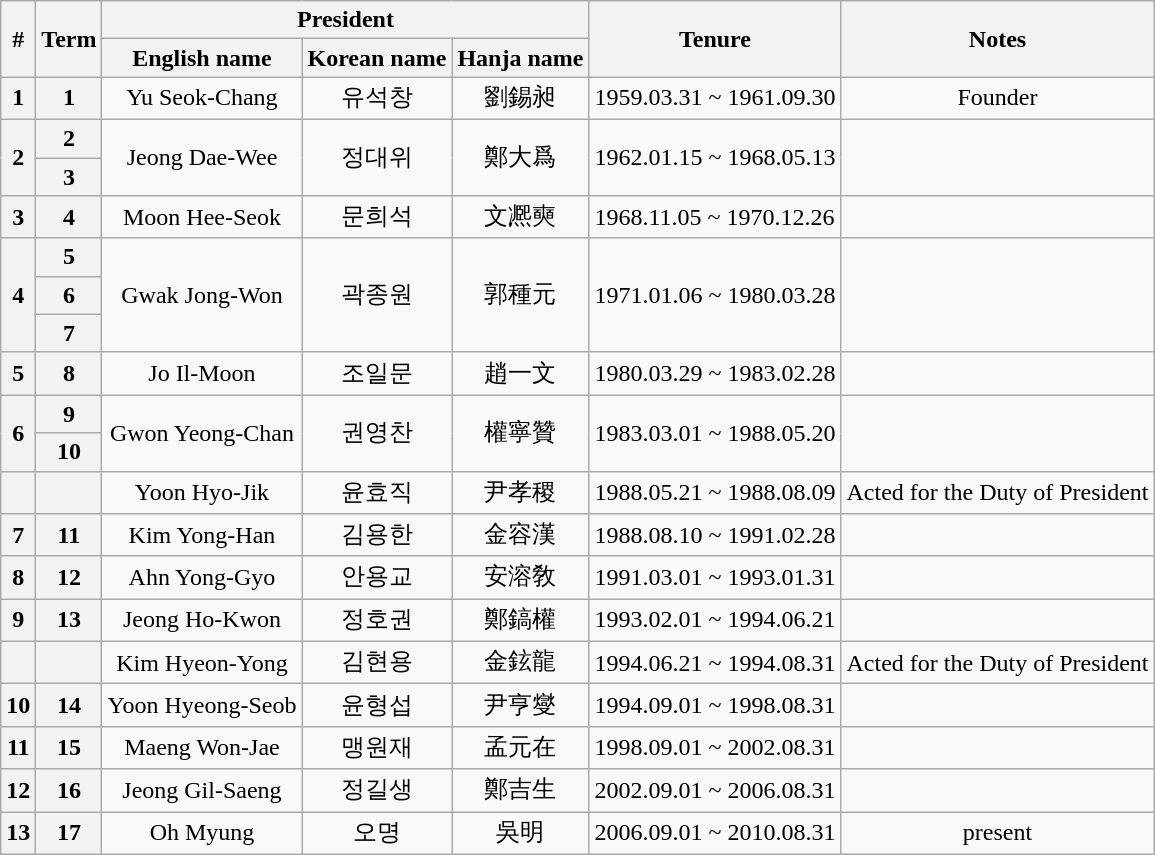<table class="wikitable" border="1">
<tr>
<th rowspan="2">#</th>
<th rowspan="2">Term</th>
<th colspan="3">President</th>
<th rowspan="2">Tenure</th>
<th rowspan="2">Notes</th>
</tr>
<tr>
<th>English name</th>
<th>Korean name</th>
<th>Hanja name</th>
</tr>
<tr>
<th align="right">1</th>
<th align="right">1</th>
<td align="center">Yu Seok-Chang</td>
<td align="center">유석창</td>
<td align="center">劉錫昶</td>
<td>1959.03.31 ~ 1961.09.30</td>
<td align="center">Founder</td>
</tr>
<tr>
<th rowspan="2" align="right">2</th>
<th align="right">2</th>
<td rowspan="2" align="center">Jeong Dae-Wee</td>
<td rowspan="2" align="center">정대위</td>
<td rowspan="2" align="center">鄭大爲</td>
<td rowspan="2">1962.01.15 ~ 1968.05.13</td>
<td rowspan="2"></td>
</tr>
<tr>
<th align="right">3</th>
</tr>
<tr>
<th align="right">3</th>
<th align="right">4</th>
<td align="center">Moon Hee-Seok</td>
<td align="center">문희석</td>
<td align="center">文凞奭</td>
<td>1968.11.05 ~ 1970.12.26</td>
<td></td>
</tr>
<tr>
<th rowspan="3" align="right">4</th>
<th align="right">5</th>
<td rowspan="3" align="center">Gwak Jong-Won</td>
<td rowspan="3" align="center">곽종원</td>
<td rowspan="3" align="center">郭種元</td>
<td rowspan="3">1971.01.06 ~ 1980.03.28</td>
<td rowspan="3"></td>
</tr>
<tr>
<th align="right">6</th>
</tr>
<tr>
<th align="right">7</th>
</tr>
<tr>
<th align="right">5</th>
<th align="right">8</th>
<td align="center">Jo Il-Moon</td>
<td align="center">조일문</td>
<td align="center">趙一文</td>
<td>1980.03.29 ~ 1983.02.28</td>
<td></td>
</tr>
<tr>
<th rowspan="2" align="right">6</th>
<th align="right">9</th>
<td rowspan="2" align="center">Gwon Yeong-Chan</td>
<td rowspan="2" align="center">권영찬</td>
<td rowspan="2" align="center">權寧贊</td>
<td rowspan="2">1983.03.01 ~ 1988.05.20</td>
<td rowspan="2"></td>
</tr>
<tr>
<th align="right">10</th>
</tr>
<tr>
<th align="right"></th>
<th align="right"></th>
<td align="center">Yoon Hyo-Jik</td>
<td align="center">윤효직</td>
<td align="center">尹孝稷</td>
<td>1988.05.21 ~ 1988.08.09</td>
<td>Acted for the Duty of President</td>
</tr>
<tr>
<th align="right">7</th>
<th align="right">11</th>
<td align="center">Kim Yong-Han</td>
<td align="center">김용한</td>
<td align="center">金容漢</td>
<td>1988.08.10 ~ 1991.02.28</td>
<td></td>
</tr>
<tr>
<th align="right">8</th>
<th align="right">12</th>
<td align="center">Ahn Yong-Gyo</td>
<td align="center">안용교</td>
<td align="center">安溶敎</td>
<td>1991.03.01 ~ 1993.01.31</td>
<td></td>
</tr>
<tr>
<th align="right">9</th>
<th align="right">13</th>
<td align="center">Jeong Ho-Kwon</td>
<td align="center">정호권</td>
<td align="center">鄭鎬權</td>
<td>1993.02.01 ~ 1994.06.21</td>
<td></td>
</tr>
<tr>
<th></th>
<th></th>
<td align="center">Kim Hyeon-Yong</td>
<td align="center">김현용</td>
<td align="center">金鉉龍</td>
<td>1994.06.21 ~ 1994.08.31</td>
<td>Acted for the Duty of President</td>
</tr>
<tr>
<th align="right">10</th>
<th align="right">14</th>
<td align="center">Yoon Hyeong-Seob</td>
<td align="center">윤형섭</td>
<td align="center">尹亨燮</td>
<td>1994.09.01 ~ 1998.08.31</td>
<td></td>
</tr>
<tr>
<th align="right">11</th>
<th align="right">15</th>
<td align="center">Maeng Won-Jae</td>
<td align="center">맹원재</td>
<td align="center">孟元在</td>
<td>1998.09.01 ~ 2002.08.31</td>
<td></td>
</tr>
<tr>
<th align="right">12</th>
<th align="right">16</th>
<td align="center">Jeong Gil-Saeng</td>
<td align="center">정길생</td>
<td align="center">鄭吉生</td>
<td>2002.09.01 ~ 2006.08.31</td>
<td></td>
</tr>
<tr>
<th align="right">13</th>
<th align="right">17</th>
<td align="center">Oh Myung</td>
<td align="center">오명</td>
<td align="center">吳明</td>
<td>2006.09.01 ~ 2010.08.31</td>
<td align="center">present</td>
</tr>
</table>
